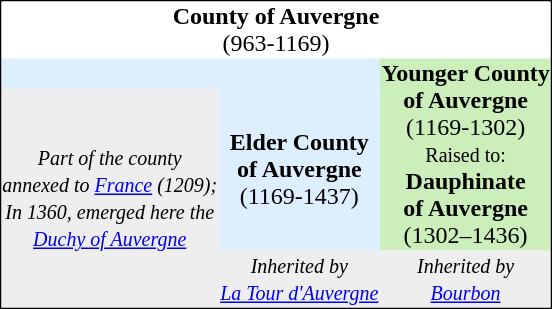<table align="center" style="border-spacing: 0px; border: 1px solid black; text-align: center;">
<tr>
<td colspan=3 style="background: #fff;"><strong>County of Auvergne</strong><br>(963-1169)</td>
</tr>
<tr>
<td colspan=2 style="background: #def;">      </td>
<td colspan=1 rowspan="2"style="background: #ceb;"><strong>Younger County<br>of Auvergne</strong><br>(1169-1302)<br><small>Raised to:</small><br><strong>Dauphinate<br>of Auvergne</strong><br>(1302–1436)</td>
</tr>
<tr>
<td colspan=1 rowspan="2" style="background: #eee;"><small><em>Part of the county<br>annexed to <a href='#'>France</a> (1209);<br>In 1360, emerged here the<br><a href='#'>Duchy of Auvergne</a></em></small></td>
<td colspan=1 style="background: #def;"><strong>Elder County<br>of Auvergne</strong><br>(1169-1437)</td>
</tr>
<tr>
<td colspan=1 style="background: #eee;"><small><em>Inherited by<br><a href='#'>La Tour d'Auvergne</a></em></small></td>
<td colspan=1 style="background: #eee;"><small><em>Inherited by<br><a href='#'>Bourbon</a></em></small></td>
</tr>
</table>
